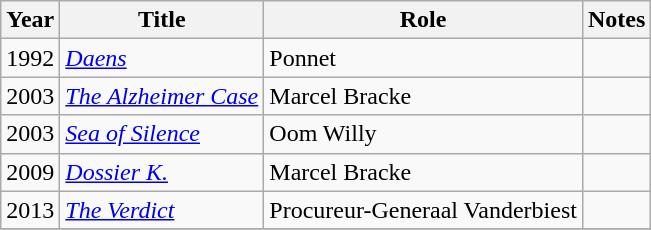<table class="wikitable sortable">
<tr>
<th>Year</th>
<th>Title</th>
<th>Role</th>
<th class="unsortable">Notes</th>
</tr>
<tr>
<td>1992</td>
<td><em><a href='#'>Daens</a></em></td>
<td>Ponnet</td>
<td></td>
</tr>
<tr>
<td>2003</td>
<td><em><a href='#'>The Alzheimer Case</a></em></td>
<td>Marcel Bracke</td>
<td></td>
</tr>
<tr>
<td>2003</td>
<td><em><a href='#'>Sea of Silence</a></em></td>
<td>Oom Willy</td>
<td></td>
</tr>
<tr>
<td>2009</td>
<td><em><a href='#'>Dossier K.</a></em></td>
<td>Marcel Bracke</td>
<td></td>
</tr>
<tr>
<td>2013</td>
<td><em><a href='#'>The Verdict</a></em></td>
<td>Procureur-Generaal Vanderbiest</td>
<td></td>
</tr>
<tr>
</tr>
</table>
